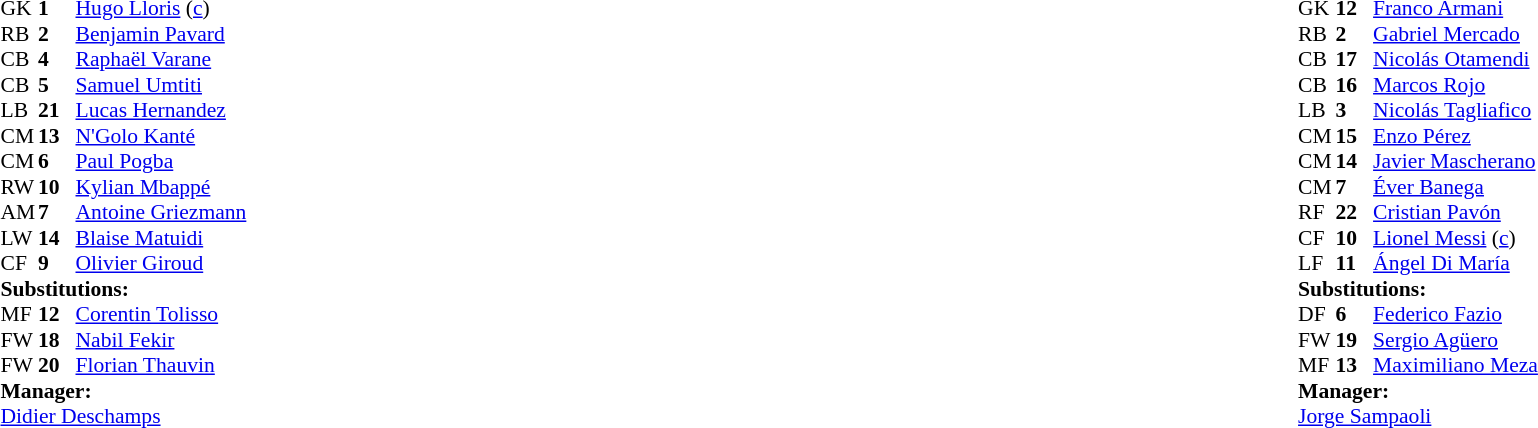<table width="100%">
<tr>
<td valign="top" width="40%"><br><table style="font-size:90%" cellspacing="0" cellpadding="0">
<tr>
<th width=25></th>
<th width=25></th>
</tr>
<tr>
<td>GK</td>
<td><strong>1</strong></td>
<td><a href='#'>Hugo Lloris</a> (<a href='#'>c</a>)</td>
</tr>
<tr>
<td>RB</td>
<td><strong>2</strong></td>
<td><a href='#'>Benjamin Pavard</a></td>
<td></td>
</tr>
<tr>
<td>CB</td>
<td><strong>4</strong></td>
<td><a href='#'>Raphaël Varane</a></td>
</tr>
<tr>
<td>CB</td>
<td><strong>5</strong></td>
<td><a href='#'>Samuel Umtiti</a></td>
</tr>
<tr>
<td>LB</td>
<td><strong>21</strong></td>
<td><a href='#'>Lucas Hernandez</a></td>
</tr>
<tr>
<td>CM</td>
<td><strong>13</strong></td>
<td><a href='#'>N'Golo Kanté</a></td>
</tr>
<tr>
<td>CM</td>
<td><strong>6</strong></td>
<td><a href='#'>Paul Pogba</a></td>
</tr>
<tr>
<td>RW</td>
<td><strong>10</strong></td>
<td><a href='#'>Kylian Mbappé</a></td>
<td></td>
<td></td>
</tr>
<tr>
<td>AM</td>
<td><strong>7</strong></td>
<td><a href='#'>Antoine Griezmann</a></td>
<td></td>
<td></td>
</tr>
<tr>
<td>LW</td>
<td><strong>14</strong></td>
<td><a href='#'>Blaise Matuidi</a></td>
<td></td>
<td></td>
</tr>
<tr>
<td>CF</td>
<td><strong>9</strong></td>
<td><a href='#'>Olivier Giroud</a></td>
<td></td>
</tr>
<tr>
<td colspan=3><strong>Substitutions:</strong></td>
</tr>
<tr>
<td>MF</td>
<td><strong>12</strong></td>
<td><a href='#'>Corentin Tolisso</a></td>
<td></td>
<td></td>
</tr>
<tr>
<td>FW</td>
<td><strong>18</strong></td>
<td><a href='#'>Nabil Fekir</a></td>
<td></td>
<td></td>
</tr>
<tr>
<td>FW</td>
<td><strong>20</strong></td>
<td><a href='#'>Florian Thauvin</a></td>
<td></td>
<td></td>
</tr>
<tr>
<td colspan=3><strong>Manager:</strong></td>
</tr>
<tr>
<td colspan=3><a href='#'>Didier Deschamps</a></td>
</tr>
</table>
</td>
<td valign="top"></td>
<td valign="top" width="50%"><br><table style="font-size:90%; margin:auto" cellspacing="0" cellpadding="0">
<tr>
<th width=25></th>
<th width=25></th>
</tr>
<tr>
<td>GK</td>
<td><strong>12</strong></td>
<td><a href='#'>Franco Armani</a></td>
</tr>
<tr>
<td>RB</td>
<td><strong>2</strong></td>
<td><a href='#'>Gabriel Mercado</a></td>
</tr>
<tr>
<td>CB</td>
<td><strong>17</strong></td>
<td><a href='#'>Nicolás Otamendi</a></td>
<td></td>
</tr>
<tr>
<td>CB</td>
<td><strong>16</strong></td>
<td><a href='#'>Marcos Rojo</a></td>
<td></td>
<td></td>
</tr>
<tr>
<td>LB</td>
<td><strong>3</strong></td>
<td><a href='#'>Nicolás Tagliafico</a></td>
<td></td>
</tr>
<tr>
<td>CM</td>
<td><strong>15</strong></td>
<td><a href='#'>Enzo Pérez</a></td>
<td></td>
<td></td>
</tr>
<tr>
<td>CM</td>
<td><strong>14</strong></td>
<td><a href='#'>Javier Mascherano</a></td>
<td></td>
</tr>
<tr>
<td>CM</td>
<td><strong>7</strong></td>
<td><a href='#'>Éver Banega</a></td>
<td></td>
</tr>
<tr>
<td>RF</td>
<td><strong>22</strong></td>
<td><a href='#'>Cristian Pavón</a></td>
<td></td>
<td></td>
</tr>
<tr>
<td>CF</td>
<td><strong>10</strong></td>
<td><a href='#'>Lionel Messi</a> (<a href='#'>c</a>)</td>
</tr>
<tr>
<td>LF</td>
<td><strong>11</strong></td>
<td><a href='#'>Ángel Di María</a></td>
</tr>
<tr>
<td colspan=3><strong>Substitutions:</strong></td>
</tr>
<tr>
<td>DF</td>
<td><strong>6</strong></td>
<td><a href='#'>Federico Fazio</a></td>
<td></td>
<td></td>
</tr>
<tr>
<td>FW</td>
<td><strong>19</strong></td>
<td><a href='#'>Sergio Agüero</a></td>
<td></td>
<td></td>
</tr>
<tr>
<td>MF</td>
<td><strong>13</strong></td>
<td><a href='#'>Maximiliano Meza</a></td>
<td></td>
<td></td>
</tr>
<tr>
<td colspan=3><strong>Manager:</strong></td>
</tr>
<tr>
<td colspan=3><a href='#'>Jorge Sampaoli</a></td>
</tr>
</table>
</td>
</tr>
</table>
